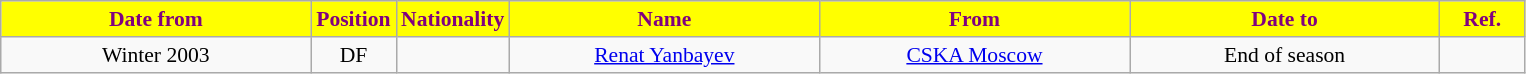<table class="wikitable" style="text-align:center; font-size:90%; ">
<tr>
<th style="background:#ffff00; color:purple; width:200px;">Date from</th>
<th style="background:#ffff00; color:purple; width:50px;">Position</th>
<th style="background:#ffff00; color:purple; width:50px;">Nationality</th>
<th style="background:#ffff00; color:purple; width:200px;">Name</th>
<th style="background:#ffff00; color:purple; width:200px;">From</th>
<th style="background:#ffff00; color:purple; width:200px;">Date to</th>
<th style="background:#ffff00; color:purple; width:50px;">Ref.</th>
</tr>
<tr>
<td>Winter 2003</td>
<td>DF</td>
<td></td>
<td><a href='#'>Renat Yanbayev</a></td>
<td><a href='#'>CSKA Moscow</a></td>
<td>End of season</td>
<td></td>
</tr>
</table>
